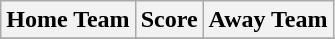<table class="wikitable" style="text-align: center">
<tr>
<th>Home Team</th>
<th>Score</th>
<th>Away Team</th>
</tr>
<tr>
</tr>
</table>
